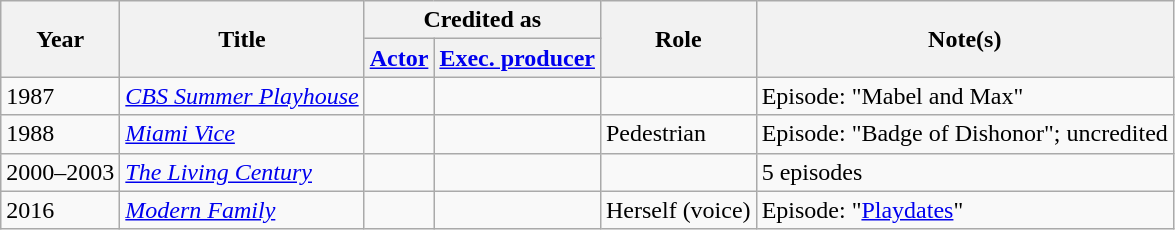<table class="wikitable plainrowheaders sortable">
<tr>
<th rowspan="2" scope="col">Year</th>
<th rowspan="2" scope="col">Title</th>
<th colspan="2" scope="col">Credited as</th>
<th rowspan="2" scope="col">Role</th>
<th rowspan="2" scope="col" class="unsortable">Note(s)</th>
</tr>
<tr>
<th><a href='#'>Actor</a></th>
<th><a href='#'>Exec. producer</a></th>
</tr>
<tr>
<td>1987</td>
<td><em><a href='#'>CBS Summer Playhouse</a></em></td>
<td></td>
<td></td>
<td></td>
<td>Episode: "Mabel and Max"</td>
</tr>
<tr>
<td>1988</td>
<td><em><a href='#'>Miami Vice</a></em></td>
<td></td>
<td></td>
<td>Pedestrian</td>
<td>Episode: "Badge of Dishonor"; uncredited</td>
</tr>
<tr>
<td>2000–2003</td>
<td><em><a href='#'>The Living Century</a></em></td>
<td></td>
<td></td>
<td></td>
<td>5 episodes</td>
</tr>
<tr>
<td>2016</td>
<td><em><a href='#'>Modern Family</a></em></td>
<td></td>
<td></td>
<td>Herself (voice)</td>
<td>Episode: "<a href='#'>Playdates</a>"</td>
</tr>
</table>
